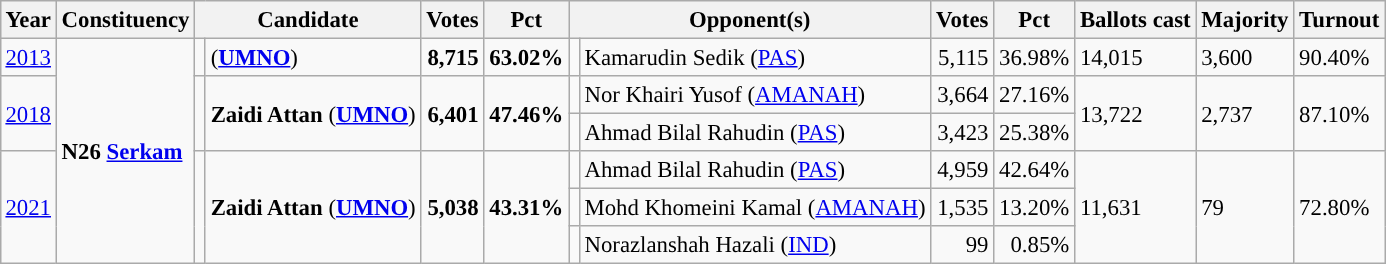<table class="wikitable" style="margin:0.5em ; font-size:95%">
<tr>
<th>Year</th>
<th>Constituency</th>
<th colspan=2>Candidate</th>
<th>Votes</th>
<th>Pct</th>
<th colspan=2>Opponent(s)</th>
<th>Votes</th>
<th>Pct</th>
<th>Ballots cast</th>
<th>Majority</th>
<th>Turnout</th>
</tr>
<tr>
<td><a href='#'>2013</a></td>
<td rowspan="7"><strong>N26 <a href='#'>Serkam</a></strong></td>
<td></td>
<td> (<a href='#'><strong>UMNO</strong></a>)</td>
<td align="right"><strong>8,715</strong></td>
<td><strong>63.02%</strong></td>
<td></td>
<td>Kamarudin Sedik (<a href='#'>PAS</a>)</td>
<td align="right">5,115</td>
<td>36.98%</td>
<td>14,015</td>
<td>3,600</td>
<td>90.40%</td>
</tr>
<tr>
<td rowspan=2><a href='#'>2018</a></td>
<td rowspan=2 ></td>
<td rowspan=2><strong>Zaidi Attan</strong> (<a href='#'><strong>UMNO</strong></a>)</td>
<td rowspan=2 align="right"><strong>6,401</strong></td>
<td rowspan=2><strong>47.46%</strong></td>
<td></td>
<td>Nor Khairi Yusof (<a href='#'>AMANAH</a>)</td>
<td align="right">3,664</td>
<td>27.16%</td>
<td rowspan=2>13,722</td>
<td rowspan=2>2,737</td>
<td rowspan=2>87.10%</td>
</tr>
<tr>
<td></td>
<td>Ahmad Bilal Rahudin (<a href='#'>PAS</a>)</td>
<td align="right">3,423</td>
<td>25.38%</td>
</tr>
<tr>
<td rowspan="3"><a href='#'>2021</a></td>
<td rowspan=3 ></td>
<td rowspan="3"><strong>Zaidi Attan</strong> (<a href='#'><strong>UMNO</strong></a>)</td>
<td rowspan="3" align=right><strong>5,038</strong></td>
<td rowspan="3"><strong>43.31%</strong></td>
<td></td>
<td>Ahmad Bilal Rahudin (<a href='#'>PAS</a>)</td>
<td align=right>4,959</td>
<td>42.64%</td>
<td rowspan=3>11,631</td>
<td rowspan=3>79</td>
<td rowspan=3>72.80%</td>
</tr>
<tr>
<td></td>
<td>Mohd Khomeini Kamal (<a href='#'>AMANAH</a>)</td>
<td align=right>1,535</td>
<td>13.20%</td>
</tr>
<tr>
<td></td>
<td>Norazlanshah Hazali (<a href='#'>IND</a>)</td>
<td align="right">99</td>
<td align=right>0.85%</td>
</tr>
</table>
